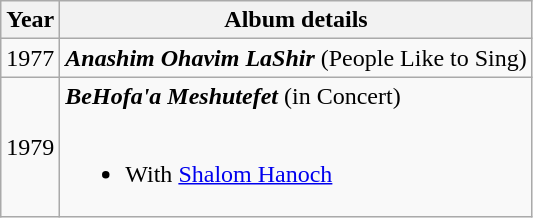<table class="wikitable"|width=100%>
<tr>
<th>Year</th>
<th>Album details</th>
</tr>
<tr>
<td>1977</td>
<td><strong><em>Anashim Ohavim LaShir</em></strong> (People Like to Sing)<br></td>
</tr>
<tr>
<td>1979</td>
<td><strong><em>BeHofa'a Meshutefet</em></strong> (in Concert)<br><br><ul><li>With <a href='#'>Shalom Hanoch</a></li></ul></td>
</tr>
</table>
